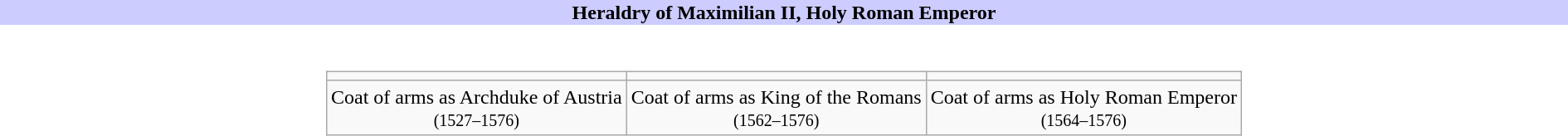<table class="toccolours collapsible collapsed" width=100% align="center">
<tr>
<th style="background:#ccccff;">Heraldry of Maximilian II, Holy Roman Emperor</th>
</tr>
<tr>
<td><br><table class="wikitable" style="margin:1em auto; text-align:center;">
<tr>
<td></td>
<td></td>
<td></td>
</tr>
<tr>
<td>Coat of arms as Archduke of Austria<br><small>(1527–1576)</small></td>
<td>Coat of arms as King of the Romans<br><small>(1562–1576)</small></td>
<td>Coat of arms as Holy Roman Emperor<br><small>(1564–1576)</small></td>
</tr>
</table>
</td>
</tr>
</table>
